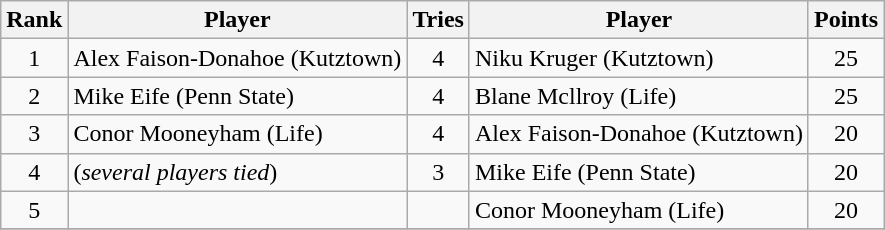<table class=wikitable>
<tr>
<th>Rank</th>
<th>Player</th>
<th>Tries</th>
<th>Player</th>
<th>Points</th>
</tr>
<tr>
<td align=center>1</td>
<td>Alex Faison-Donahoe (Kutztown)</td>
<td align=center>4</td>
<td>Niku Kruger (Kutztown)</td>
<td align=center>25</td>
</tr>
<tr>
<td align=center>2</td>
<td>Mike Eife (Penn State)</td>
<td align=center>4</td>
<td>Blane Mcllroy (Life)</td>
<td align=center>25</td>
</tr>
<tr>
<td align=center>3</td>
<td>Conor Mooneyham (Life)</td>
<td align=center>4</td>
<td>Alex Faison-Donahoe (Kutztown)</td>
<td align=center>20</td>
</tr>
<tr>
<td align=center>4</td>
<td>(<em>several players tied</em>)</td>
<td align=center>3</td>
<td>Mike Eife (Penn State)</td>
<td align=center>20</td>
</tr>
<tr>
<td align=center>5</td>
<td></td>
<td align=center></td>
<td>Conor Mooneyham (Life)</td>
<td align=center>20</td>
</tr>
<tr>
</tr>
</table>
